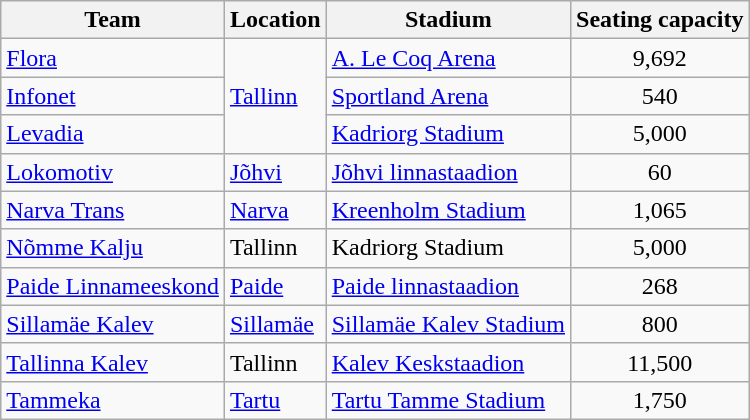<table class="wikitable sortable">
<tr>
<th>Team</th>
<th>Location</th>
<th>Stadium</th>
<th>Seating capacity</th>
</tr>
<tr>
<td><a href='#'>Flora</a></td>
<td rowspan=3><a href='#'>Tallinn</a></td>
<td><a href='#'>A. Le Coq Arena</a></td>
<td align="center">9,692</td>
</tr>
<tr>
<td><a href='#'>Infonet</a></td>
<td><a href='#'>Sportland Arena</a></td>
<td align="center">540</td>
</tr>
<tr>
<td><a href='#'>Levadia</a></td>
<td><a href='#'>Kadriorg Stadium</a></td>
<td align="center">5,000</td>
</tr>
<tr>
<td><a href='#'>Lokomotiv</a></td>
<td><a href='#'>Jõhvi</a></td>
<td><a href='#'>Jõhvi linnastaadion</a></td>
<td align="center">60</td>
</tr>
<tr>
<td><a href='#'>Narva Trans</a></td>
<td><a href='#'>Narva</a></td>
<td><a href='#'>Kreenholm Stadium</a></td>
<td align="center">1,065</td>
</tr>
<tr>
<td><a href='#'>Nõmme Kalju</a></td>
<td>Tallinn</td>
<td>Kadriorg Stadium</td>
<td align="center">5,000</td>
</tr>
<tr>
<td><a href='#'>Paide Linnameeskond</a></td>
<td><a href='#'>Paide</a></td>
<td><a href='#'>Paide linnastaadion</a></td>
<td align="center">268</td>
</tr>
<tr>
<td><a href='#'>Sillamäe Kalev</a></td>
<td><a href='#'>Sillamäe</a></td>
<td><a href='#'>Sillamäe Kalev Stadium</a></td>
<td align="center">800</td>
</tr>
<tr>
<td><a href='#'>Tallinna Kalev</a></td>
<td>Tallinn</td>
<td><a href='#'>Kalev Keskstaadion</a></td>
<td align="center">11,500</td>
</tr>
<tr>
<td><a href='#'>Tammeka</a></td>
<td><a href='#'>Tartu</a></td>
<td><a href='#'>Tartu Tamme Stadium</a></td>
<td align="center">1,750</td>
</tr>
</table>
